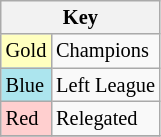<table class="wikitable" style="font-size:85%">
<tr>
<th colspan=2>Key</th>
</tr>
<tr>
<td bgcolor="#ffffbf">Gold</td>
<td>Champions</td>
</tr>
<tr>
<td bgcolor="#ace5ee">Blue</td>
<td>Left League</td>
</tr>
<tr>
<td bgcolor="#ffcfcf">Red</td>
<td>Relegated</td>
</tr>
<tr>
</tr>
</table>
